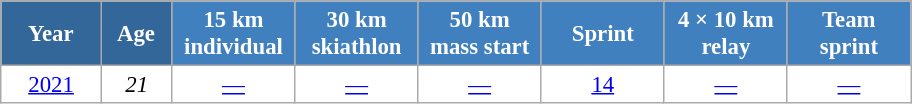<table class="wikitable" style="font-size:95%; text-align:center; border:grey solid 1px; border-collapse:collapse; background:#ffffff;">
<tr>
<th style="background-color:#369; color:white; width:60px;"> Year </th>
<th style="background-color:#369; color:white; width:40px;"> Age </th>
<th style="background-color:#4180be; color:white; width:75px;"> 15 km <br> individual </th>
<th style="background-color:#4180be; color:white; width:75px;"> 30 km <br> skiathlon </th>
<th style="background-color:#4180be; color:white; width:75px;"> 50 km <br> mass start </th>
<th style="background-color:#4180be; color:white; width:75px;"> Sprint </th>
<th style="background-color:#4180be; color:white; width:75px;"> 4 × 10 km <br> relay </th>
<th style="background-color:#4180be; color:white; width:75px;"> Team <br> sprint </th>
</tr>
<tr>
<td><a href='#'>2021</a></td>
<td><em>21</em></td>
<td><a href='#'>—</a></td>
<td><a href='#'>—</a></td>
<td><a href='#'>—</a></td>
<td><a href='#'>14</a></td>
<td><a href='#'>—</a></td>
<td><a href='#'>—</a></td>
</tr>
</table>
